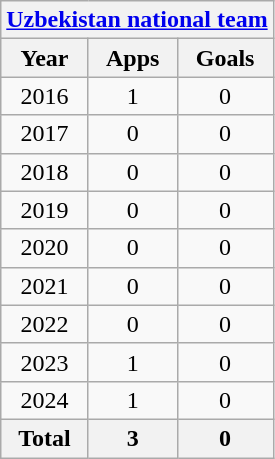<table class="wikitable" style="text-align:center">
<tr>
<th colspan=3><a href='#'>Uzbekistan national team</a></th>
</tr>
<tr>
<th>Year</th>
<th>Apps</th>
<th>Goals</th>
</tr>
<tr>
<td>2016</td>
<td>1</td>
<td>0</td>
</tr>
<tr>
<td>2017</td>
<td>0</td>
<td>0</td>
</tr>
<tr>
<td>2018</td>
<td>0</td>
<td>0</td>
</tr>
<tr>
<td>2019</td>
<td>0</td>
<td>0</td>
</tr>
<tr>
<td>2020</td>
<td>0</td>
<td>0</td>
</tr>
<tr>
<td>2021</td>
<td>0</td>
<td>0</td>
</tr>
<tr>
<td>2022</td>
<td>0</td>
<td>0</td>
</tr>
<tr>
<td>2023</td>
<td>1</td>
<td>0</td>
</tr>
<tr>
<td>2024</td>
<td>1</td>
<td>0</td>
</tr>
<tr>
<th>Total</th>
<th>3</th>
<th>0</th>
</tr>
</table>
